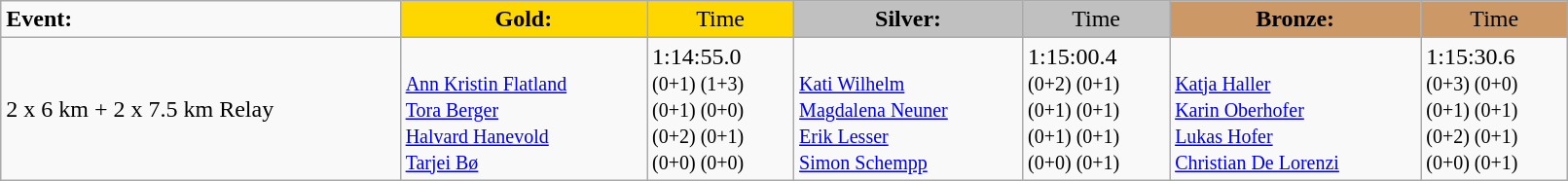<table class="wikitable" border="1" style="width:85%;">
<tr>
<td><strong>Event:</strong></td>
<td style="text-align:center;background-color:gold;"><strong>Gold:</strong></td>
<td style="text-align:center;background-color:gold;">Time</td>
<td style="text-align:center;background-color:silver;"><strong>Silver:</strong></td>
<td style="text-align:center;background-color:silver;">Time</td>
<td style="text-align:center;background-color:#CC9966;"><strong>Bronze:</strong></td>
<td style="text-align:center;background-color:#CC9966;">Time</td>
</tr>
<tr>
<td>2 x 6 km + 2 x 7.5 km Relay<br></td>
<td><strong></strong><br><small><a href='#'>Ann Kristin Flatland</a><br><a href='#'>Tora Berger</a><br><a href='#'>Halvard Hanevold</a><br><a href='#'>Tarjei Bø</a></small></td>
<td>1:14:55.0<br><small>(0+1) (1+3)<br>(0+1) (0+0)<br>(0+2) (0+1)<br>(0+0) (0+0)</small></td>
<td><br><small><a href='#'>Kati Wilhelm</a><br><a href='#'>Magdalena Neuner</a><br><a href='#'>Erik Lesser</a><br><a href='#'>Simon Schempp</a></small></td>
<td>1:15:00.4<br><small>(0+2) (0+1)<br>(0+1) (0+1)<br>(0+1) (0+1)<br>(0+0) (0+1)</small></td>
<td><br><small><a href='#'>Katja Haller</a><br><a href='#'>Karin Oberhofer</a><br><a href='#'>Lukas Hofer</a><br><a href='#'>Christian De Lorenzi</a></small></td>
<td>1:15:30.6<br><small>(0+3) (0+0)<br>(0+1) (0+1)<br>(0+2) (0+1)<br>(0+0) (0+1)</small></td>
</tr>
</table>
